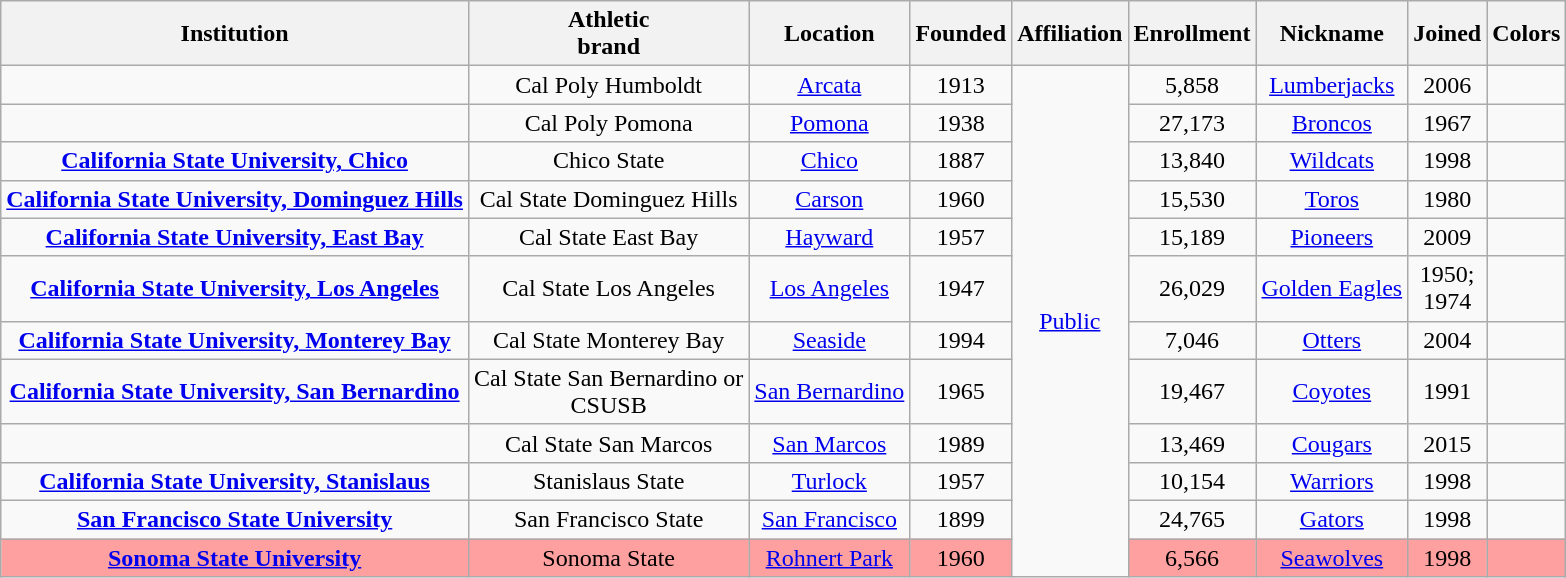<table class="wikitable sortable" style="text-align:center">
<tr>
<th>Institution</th>
<th>Athletic<br>brand</th>
<th>Location</th>
<th>Founded</th>
<th>Affiliation</th>
<th>Enrollment<br></th>
<th>Nickname</th>
<th>Joined</th>
<th class="unsortable">Colors</th>
</tr>
<tr>
<td></td>
<td>Cal Poly Humboldt</td>
<td><a href='#'>Arcata</a></td>
<td>1913</td>
<td rowspan="12"><a href='#'>Public</a></td>
<td>5,858</td>
<td><a href='#'>Lumberjacks</a></td>
<td>2006</td>
<td></td>
</tr>
<tr>
<td><strong></strong></td>
<td>Cal Poly Pomona</td>
<td><a href='#'>Pomona</a></td>
<td>1938</td>
<td>27,173</td>
<td><a href='#'>Broncos</a></td>
<td>1967</td>
<td></td>
</tr>
<tr>
<td><strong><a href='#'>California State University, Chico</a></strong></td>
<td>Chico State</td>
<td><a href='#'>Chico</a></td>
<td>1887</td>
<td>13,840</td>
<td><a href='#'>Wildcats</a></td>
<td>1998</td>
<td></td>
</tr>
<tr>
<td><strong><a href='#'>California State University, Dominguez Hills</a></strong></td>
<td>Cal State Dominguez Hills</td>
<td><a href='#'>Carson</a></td>
<td>1960</td>
<td>15,530</td>
<td><a href='#'>Toros</a></td>
<td>1980</td>
<td></td>
</tr>
<tr>
<td><strong><a href='#'>California State University, East Bay</a></strong></td>
<td>Cal State East Bay</td>
<td><a href='#'>Hayward</a></td>
<td>1957</td>
<td>15,189</td>
<td><a href='#'>Pioneers</a></td>
<td>2009</td>
<td></td>
</tr>
<tr>
<td><strong><a href='#'>California State University, Los Angeles</a></strong></td>
<td>Cal State Los Angeles</td>
<td><a href='#'>Los Angeles</a></td>
<td>1947</td>
<td>26,029</td>
<td><a href='#'>Golden Eagles</a></td>
<td>1950;<br>1974</td>
<td></td>
</tr>
<tr>
<td><strong><a href='#'>California State University, Monterey Bay</a></strong></td>
<td>Cal State Monterey Bay</td>
<td><a href='#'>Seaside</a></td>
<td>1994</td>
<td>7,046</td>
<td><a href='#'>Otters</a></td>
<td>2004</td>
<td></td>
</tr>
<tr>
<td><strong><a href='#'>California State University, San Bernardino</a></strong></td>
<td>Cal State San Bernardino or<br>CSUSB</td>
<td><a href='#'>San Bernardino</a></td>
<td>1965</td>
<td>19,467</td>
<td><a href='#'>Coyotes</a></td>
<td>1991</td>
<td></td>
</tr>
<tr>
<td></td>
<td>Cal State San Marcos</td>
<td><a href='#'>San Marcos</a></td>
<td>1989</td>
<td>13,469</td>
<td><a href='#'>Cougars</a></td>
<td>2015</td>
<td></td>
</tr>
<tr>
<td><strong><a href='#'>California State University, Stanislaus</a></strong></td>
<td>Stanislaus State</td>
<td><a href='#'>Turlock</a></td>
<td>1957</td>
<td>10,154</td>
<td><a href='#'>Warriors</a></td>
<td>1998</td>
<td></td>
</tr>
<tr>
<td><strong><a href='#'>San Francisco State University</a></strong></td>
<td>San Francisco State</td>
<td><a href='#'>San Francisco</a></td>
<td>1899</td>
<td>24,765</td>
<td><a href='#'>Gators</a></td>
<td>1998</td>
<td></td>
</tr>
<tr bgcolor=#ffa0a0>
<td><strong><a href='#'>Sonoma State University</a></strong></td>
<td>Sonoma State</td>
<td><a href='#'>Rohnert Park</a></td>
<td>1960</td>
<td>6,566</td>
<td><a href='#'>Seawolves</a></td>
<td>1998</td>
<td></td>
</tr>
</table>
